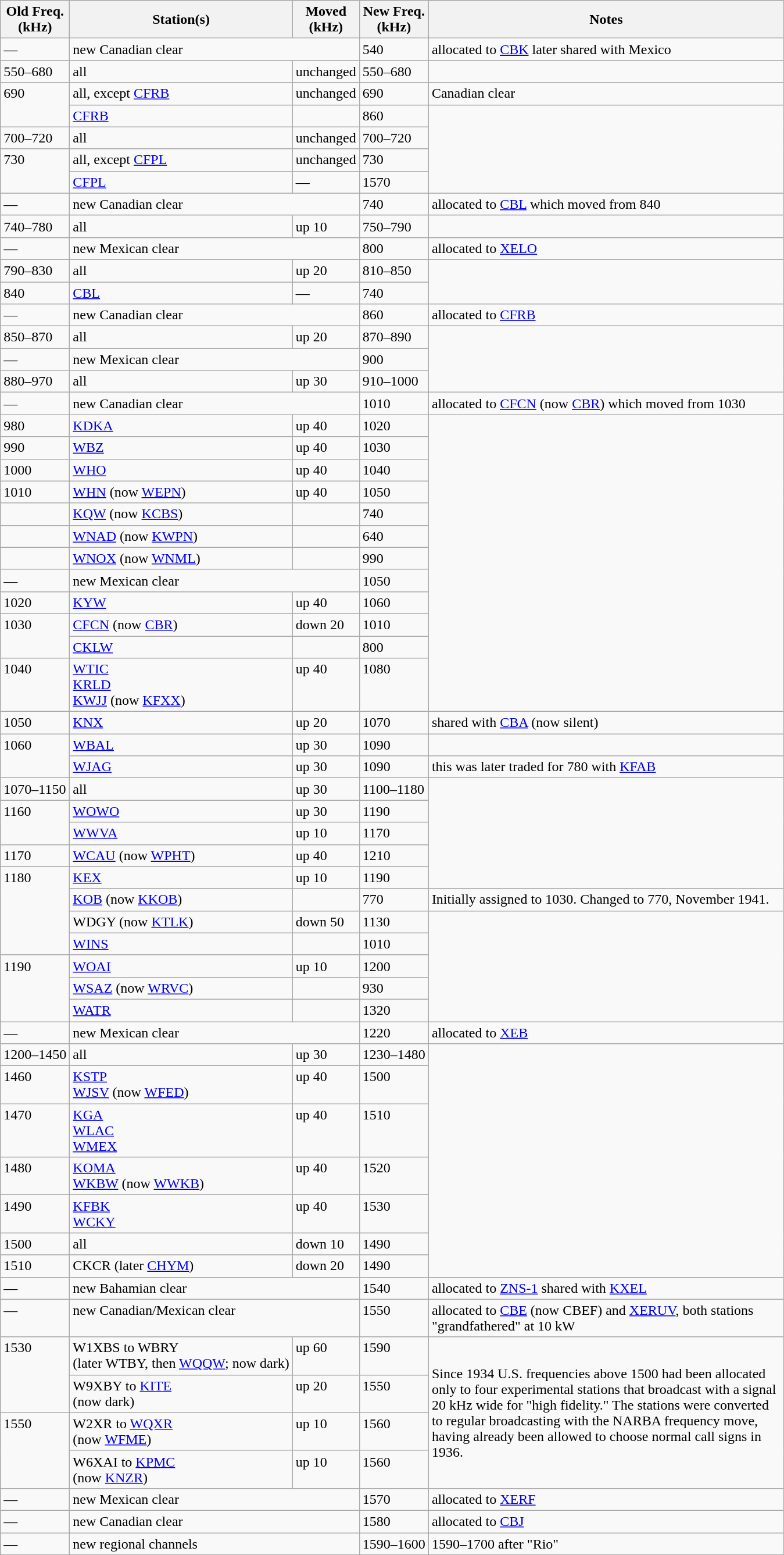<table class="wikitable sortable">
<tr>
<th>Old Freq.<br>(kHz)</th>
<th>Station(s)</th>
<th>Moved<br>(kHz)</th>
<th>New Freq.<br>(kHz)</th>
<th class="unsortable" style="vertical-align: center; width: 300pt;">Notes</th>
</tr>
<tr style="vertical-align: top;">
<td>—</td>
<td colspan=2>new Canadian clear</td>
<td>540</td>
<td>allocated to <a href='#'>CBK</a> later shared with Mexico</td>
</tr>
<tr style="vertical-align: top;">
<td>550–680</td>
<td>all</td>
<td>unchanged</td>
<td>550–680</td>
</tr>
<tr style="vertical-align: top;">
<td rowspan=2>690</td>
<td>all, except <a href='#'>CFRB</a></td>
<td>unchanged</td>
<td>690</td>
<td>Canadian clear</td>
</tr>
<tr style="vertical-align: top;">
<td><a href='#'>CFRB</a></td>
<td></td>
<td>860</td>
</tr>
<tr style="vertical-align: top;">
<td>700–720</td>
<td>all</td>
<td>unchanged</td>
<td>700–720</td>
</tr>
<tr style="vertical-align: top;">
<td rowspan=2>730</td>
<td>all, except <a href='#'>CFPL</a></td>
<td>unchanged</td>
<td>730</td>
</tr>
<tr style="vertical-align: top;">
<td><a href='#'>CFPL</a></td>
<td>—</td>
<td>1570</td>
</tr>
<tr style="vertical-align: top;">
<td>—</td>
<td colspan=2>new Canadian clear</td>
<td>740</td>
<td>allocated to <a href='#'>CBL</a> which moved from 840</td>
</tr>
<tr style="vertical-align: top;">
<td>740–780</td>
<td>all</td>
<td>up 10</td>
<td>750–790</td>
</tr>
<tr style="vertical-align: top;">
<td>—</td>
<td colspan=2>new Mexican clear</td>
<td>800</td>
<td>allocated to <a href='#'>XELO</a></td>
</tr>
<tr style="vertical-align: top;">
<td>790–830</td>
<td>all</td>
<td>up 20</td>
<td>810–850</td>
</tr>
<tr style="vertical-align: top;">
<td>840</td>
<td><a href='#'>CBL</a></td>
<td>—</td>
<td>740</td>
</tr>
<tr style="vertical-align: top;">
<td>—</td>
<td colspan=2>new Canadian clear</td>
<td>860</td>
<td>allocated to <a href='#'>CFRB</a></td>
</tr>
<tr style="vertical-align: top;">
<td>850–870</td>
<td>all</td>
<td>up 20</td>
<td>870–890</td>
</tr>
<tr style="vertical-align: top;">
<td>—</td>
<td colspan=2>new Mexican clear</td>
<td>900</td>
</tr>
<tr style="vertical-align: top;">
<td>880–970</td>
<td>all</td>
<td>up 30</td>
<td>910–1000</td>
</tr>
<tr style="vertical-align: top;">
<td>—</td>
<td colspan=2>new Canadian clear</td>
<td>1010</td>
<td>allocated to <a href='#'>CFCN</a> (now <a href='#'>CBR</a>) which moved from 1030</td>
</tr>
<tr style="vertical-align: top;">
<td>980</td>
<td><a href='#'>KDKA</a></td>
<td>up 40</td>
<td>1020</td>
</tr>
<tr style="vertical-align: top;">
<td>990</td>
<td><a href='#'>WBZ</a></td>
<td>up 40</td>
<td>1030</td>
</tr>
<tr style="vertical-align: top;">
<td>1000</td>
<td><a href='#'>WHO</a></td>
<td>up 40</td>
<td>1040</td>
</tr>
<tr style="vertical-align: top;">
<td>1010</td>
<td><a href='#'>WHN</a> (now <a href='#'>WEPN</a>)</td>
<td>up 40</td>
<td>1050</td>
</tr>
<tr style="vertical-align: top;">
<td></td>
<td><a href='#'>KQW</a> (now <a href='#'>KCBS</a>)</td>
<td></td>
<td>740</td>
</tr>
<tr style="vertical-align: top;">
<td></td>
<td><a href='#'>WNAD</a> (now <a href='#'>KWPN</a>)</td>
<td></td>
<td>640</td>
</tr>
<tr style="vertical-align: top;">
<td></td>
<td><a href='#'>WNOX</a> (now <a href='#'>WNML</a>)</td>
<td></td>
<td>990</td>
</tr>
<tr style="vertical-align: top;">
<td>—</td>
<td colspan=2>new Mexican clear</td>
<td>1050</td>
</tr>
<tr style="vertical-align: top;">
<td>1020</td>
<td><a href='#'>KYW</a></td>
<td>up 40</td>
<td>1060</td>
</tr>
<tr style="vertical-align: top;">
<td rowspan=2>1030</td>
<td><a href='#'>CFCN</a> (now <a href='#'>CBR</a>)</td>
<td>down 20</td>
<td>1010</td>
</tr>
<tr style="vertical-align: top;">
<td><a href='#'>CKLW</a></td>
<td></td>
<td>800</td>
</tr>
<tr style="vertical-align: top;">
<td>1040</td>
<td><a href='#'>WTIC</a><br><a href='#'>KRLD</a><br><a href='#'>KWJJ</a> (now <a href='#'>KFXX</a>)</td>
<td>up 40</td>
<td>1080</td>
</tr>
<tr style="vertical-align: top;">
<td>1050</td>
<td><a href='#'>KNX</a></td>
<td>up 20</td>
<td>1070</td>
<td>shared with <a href='#'>CBA</a> (now silent)</td>
</tr>
<tr style="vertical-align: top;">
<td rowspan=2>1060</td>
<td><a href='#'>WBAL</a></td>
<td>up 30</td>
<td>1090</td>
</tr>
<tr style="vertical-align: top;">
<td><a href='#'>WJAG</a></td>
<td>up 30</td>
<td>1090</td>
<td>this was later traded for 780 with <a href='#'>KFAB</a></td>
</tr>
<tr style="vertical-align: top;">
<td>1070–1150</td>
<td>all</td>
<td>up 30</td>
<td>1100–1180</td>
</tr>
<tr style="vertical-align: top;">
<td rowspan=2>1160</td>
<td><a href='#'>WOWO</a></td>
<td>up 30</td>
<td>1190</td>
</tr>
<tr style="vertical-align: top;">
<td><a href='#'>WWVA</a></td>
<td>up 10</td>
<td>1170</td>
</tr>
<tr style="vertical-align: top;">
<td>1170</td>
<td><a href='#'>WCAU</a> (now <a href='#'>WPHT</a>)</td>
<td>up 40</td>
<td>1210</td>
</tr>
<tr style="vertical-align: top;">
<td rowspan=4>1180</td>
<td><a href='#'>KEX</a></td>
<td>up 10</td>
<td>1190</td>
</tr>
<tr style="vertical-align: top;">
<td><a href='#'>KOB</a> (now <a href='#'>KKOB</a>)</td>
<td></td>
<td>770</td>
<td>Initially assigned to 1030. Changed to 770, November 1941.</td>
</tr>
<tr style="vertical-align: top;">
<td>WDGY (now <a href='#'>KTLK</a>)</td>
<td>down 50</td>
<td>1130</td>
</tr>
<tr style="vertical-align: top;">
<td><a href='#'>WINS</a></td>
<td></td>
<td>1010</td>
</tr>
<tr style="vertical-align: top;">
<td rowspan=3>1190</td>
<td><a href='#'>WOAI</a></td>
<td>up 10</td>
<td>1200</td>
</tr>
<tr style="vertical-align: top;">
<td><a href='#'>WSAZ</a> (now <a href='#'>WRVC</a>)</td>
<td></td>
<td>930</td>
</tr>
<tr style="vertical-align: top;">
<td><a href='#'>WATR</a></td>
<td></td>
<td>1320</td>
</tr>
<tr style="vertical-align: top;">
<td>—</td>
<td colspan=2>new Mexican clear</td>
<td>1220</td>
<td>allocated to <a href='#'>XEB</a></td>
</tr>
<tr style="vertical-align: top;">
<td>1200–1450</td>
<td>all</td>
<td>up 30</td>
<td>1230–1480</td>
</tr>
<tr style="vertical-align: top;">
<td>1460</td>
<td><a href='#'>KSTP</a><br><a href='#'>WJSV</a> (now <a href='#'>WFED</a>)</td>
<td>up 40</td>
<td>1500</td>
</tr>
<tr style="vertical-align: top;">
<td>1470</td>
<td><a href='#'>KGA</a><br><a href='#'>WLAC</a><br><a href='#'>WMEX</a></td>
<td>up 40</td>
<td>1510</td>
</tr>
<tr style="vertical-align: top;">
<td>1480</td>
<td><a href='#'>KOMA</a><br><a href='#'>WKBW</a> (now <a href='#'>WWKB</a>)</td>
<td>up 40</td>
<td>1520</td>
</tr>
<tr style="vertical-align: top;">
<td>1490</td>
<td><a href='#'>KFBK</a><br><a href='#'>WCKY</a></td>
<td>up 40</td>
<td>1530</td>
</tr>
<tr style="vertical-align: top;">
<td>1500</td>
<td>all</td>
<td>down 10</td>
<td>1490</td>
</tr>
<tr style="vertical-align: top;">
<td>1510</td>
<td>CKCR (later <a href='#'>CHYM</a>)</td>
<td>down 20</td>
<td>1490</td>
</tr>
<tr style="vertical-align: top;">
<td>—</td>
<td colspan=2>new Bahamian clear</td>
<td>1540</td>
<td>allocated to <a href='#'>ZNS-1</a> shared with <a href='#'>KXEL</a></td>
</tr>
<tr style="vertical-align: top;">
<td>—</td>
<td colspan=2>new Canadian/Mexican clear</td>
<td>1550</td>
<td>allocated to <a href='#'>CBE</a> (now CBEF) and <a href='#'>XERUV</a>, both stations "grandfathered" at 10 kW</td>
</tr>
<tr>
<td style="vertical-align: top;" rowspan=2>1530</td>
<td style="vertical-align: top;">W1XBS to WBRY<br>(later WTBY, then <a href='#'>WQQW</a>; now dark)</td>
<td style="vertical-align: top;">up 60</td>
<td style="vertical-align: top;">1590</td>
<td rowspan=4>Since 1934 U.S. frequencies above 1500 had been allocated only to four experimental stations that broadcast with a signal 20 kHz wide for "high fidelity." The stations were converted to regular broadcasting with the NARBA frequency move, having already been allowed to choose normal call signs in 1936.</td>
</tr>
<tr style="vertical-align: top;">
<td>W9XBY to <a href='#'>KITE</a><br>(now dark)</td>
<td>up 20</td>
<td>1550</td>
</tr>
<tr style="vertical-align: top;">
<td rowspan=2>1550</td>
<td>W2XR to <a href='#'>WQXR</a><br>(now <a href='#'>WFME</a>)</td>
<td>up 10</td>
<td>1560</td>
</tr>
<tr style="vertical-align: top;">
<td>W6XAI to <a href='#'>KPMC</a><br>(now <a href='#'>KNZR</a>)</td>
<td>up 10</td>
<td>1560</td>
</tr>
<tr style="vertical-align: top;">
<td>—</td>
<td colspan=2>new Mexican clear</td>
<td>1570</td>
<td>allocated to <a href='#'>XERF</a></td>
</tr>
<tr style="vertical-align: top;">
<td>—</td>
<td colspan=2>new Canadian clear</td>
<td>1580</td>
<td>allocated to <a href='#'>CBJ</a></td>
</tr>
<tr style="vertical-align: top;">
<td>—</td>
<td colspan=2>new regional channels</td>
<td>1590–1600</td>
<td>1590–1700 after "Rio"</td>
</tr>
</table>
